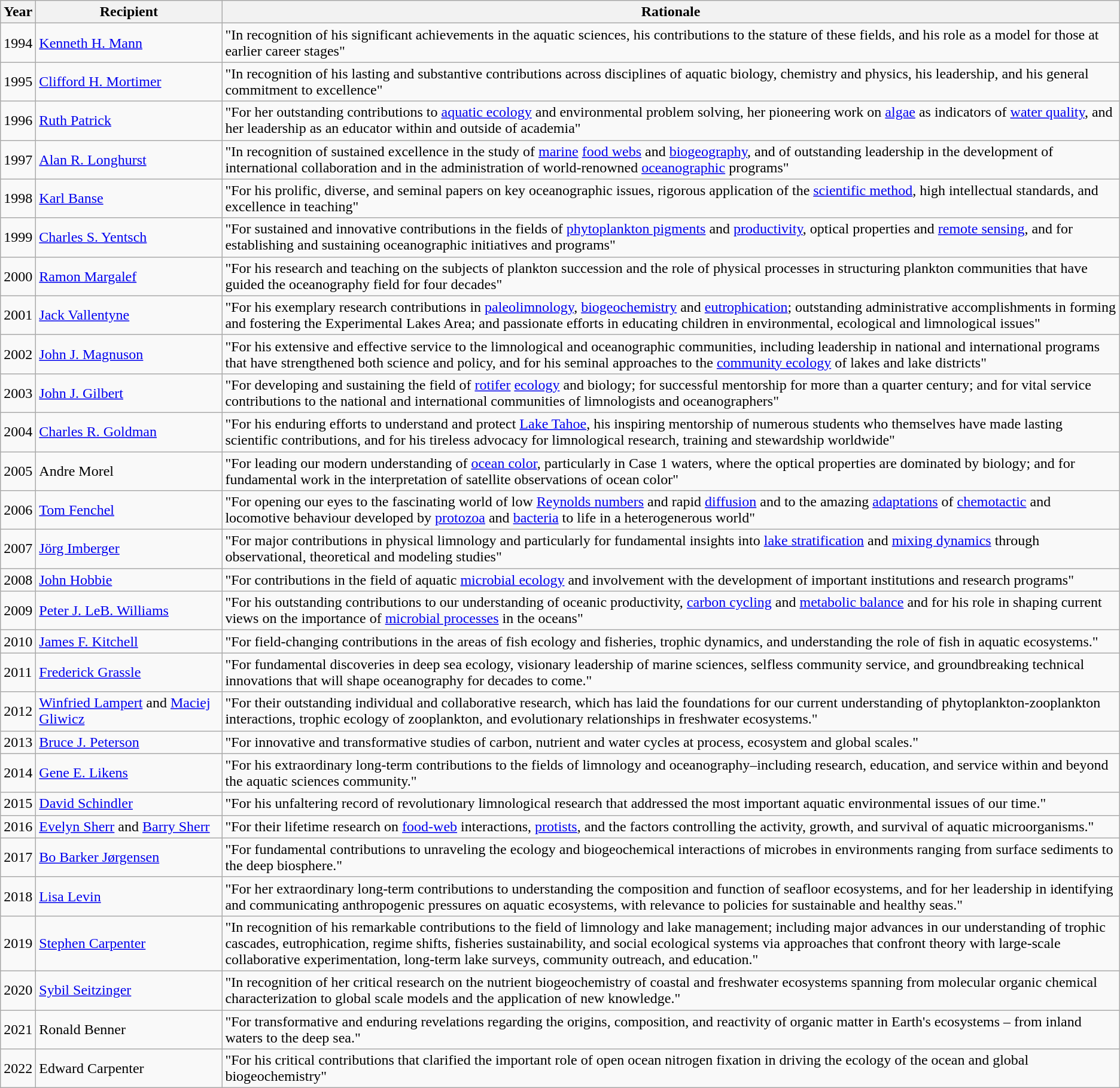<table class="wikitable">
<tr>
<th>Year</th>
<th width="200">Recipient</th>
<th>Rationale</th>
</tr>
<tr>
<td>1994</td>
<td><a href='#'>Kenneth H. Mann</a></td>
<td>"In recognition of his significant achievements in the aquatic sciences, his contributions to the stature of these fields, and his role as a model for those at earlier career stages"</td>
</tr>
<tr>
<td>1995</td>
<td><a href='#'>Clifford H. Mortimer</a></td>
<td>"In recognition of his lasting and substantive contributions across disciplines of aquatic biology, chemistry and physics, his leadership, and his general commitment to excellence"</td>
</tr>
<tr>
<td>1996</td>
<td><a href='#'>Ruth Patrick</a></td>
<td>"For her outstanding contributions to <a href='#'>aquatic ecology</a> and environmental problem solving, her pioneering work on <a href='#'>algae</a> as indicators of <a href='#'>water quality</a>, and her leadership as an educator within and outside of academia"</td>
</tr>
<tr>
<td>1997</td>
<td><a href='#'>Alan R. Longhurst</a></td>
<td>"In recognition of sustained excellence in the study of <a href='#'>marine</a> <a href='#'>food webs</a> and <a href='#'>biogeography</a>, and of outstanding leadership in the development of international collaboration and in the administration of world-renowned <a href='#'>oceanographic</a> programs"</td>
</tr>
<tr>
<td>1998</td>
<td><a href='#'>Karl Banse</a></td>
<td>"For his prolific, diverse, and seminal papers on key oceanographic issues, rigorous application of the <a href='#'>scientific method</a>, high intellectual standards, and excellence in teaching"</td>
</tr>
<tr>
<td>1999</td>
<td><a href='#'>Charles S. Yentsch</a></td>
<td>"For sustained and innovative contributions in the fields of <a href='#'>phytoplankton pigments</a> and <a href='#'>productivity</a>, optical properties and <a href='#'>remote sensing</a>, and for establishing and sustaining oceanographic initiatives and programs"</td>
</tr>
<tr>
<td>2000</td>
<td><a href='#'>Ramon Margalef</a></td>
<td>"For his research and teaching on the subjects of plankton succession and the role of physical processes in structuring plankton communities that have guided the oceanography field for four decades"</td>
</tr>
<tr>
<td>2001</td>
<td><a href='#'>Jack Vallentyne</a></td>
<td>"For his exemplary research contributions in <a href='#'>paleolimnology</a>, <a href='#'>biogeochemistry</a> and <a href='#'>eutrophication</a>; outstanding administrative accomplishments in forming and fostering the Experimental Lakes Area; and passionate efforts in educating children in environmental, ecological and limnological issues"</td>
</tr>
<tr>
<td>2002</td>
<td><a href='#'>John J. Magnuson</a></td>
<td>"For his extensive and effective service to the limnological and oceanographic communities, including leadership in national and international programs that have strengthened both science and policy, and for his seminal approaches to the <a href='#'>community ecology</a> of lakes and lake districts"</td>
</tr>
<tr>
<td>2003</td>
<td><a href='#'>John J. Gilbert</a></td>
<td>"For developing and sustaining the field of <a href='#'>rotifer</a> <a href='#'>ecology</a> and biology; for successful mentorship for more than a quarter century; and for vital service contributions to the national and international communities of limnologists and oceanographers"</td>
</tr>
<tr>
<td>2004</td>
<td><a href='#'>Charles R. Goldman</a></td>
<td>"For his enduring efforts to understand and protect <a href='#'>Lake Tahoe</a>, his inspiring mentorship of numerous students who themselves have made lasting scientific contributions, and for his tireless advocacy for limnological research, training and stewardship worldwide"</td>
</tr>
<tr>
<td>2005</td>
<td>Andre Morel</td>
<td>"For leading our modern understanding of <a href='#'>ocean color</a>, particularly in Case 1 waters, where the optical properties are dominated by biology; and for fundamental work in the interpretation of satellite observations of ocean color"</td>
</tr>
<tr>
<td>2006</td>
<td><a href='#'>Tom Fenchel</a></td>
<td>"For opening our eyes to the fascinating world of low <a href='#'>Reynolds numbers</a> and rapid <a href='#'>diffusion</a> and to the amazing <a href='#'>adaptations</a> of <a href='#'>chemotactic</a> and locomotive behaviour developed by <a href='#'>protozoa</a> and <a href='#'>bacteria</a> to life in a heterogenerous world"</td>
</tr>
<tr>
<td>2007</td>
<td><a href='#'>Jörg Imberger</a></td>
<td>"For major contributions in physical limnology and particularly for fundamental insights into <a href='#'>lake stratification</a> and <a href='#'>mixing dynamics</a> through observational, theoretical and modeling studies"</td>
</tr>
<tr>
<td>2008</td>
<td><a href='#'>John Hobbie</a></td>
<td>"For contributions in the field of aquatic <a href='#'>microbial ecology</a> and involvement with the development of important institutions and research programs"</td>
</tr>
<tr>
<td>2009</td>
<td><a href='#'>Peter J. LeB. Williams</a></td>
<td>"For his outstanding contributions to our understanding of oceanic productivity, <a href='#'>carbon cycling</a> and <a href='#'>metabolic balance</a> and for his role in shaping current views on the importance of <a href='#'>microbial processes</a> in the oceans"</td>
</tr>
<tr>
<td>2010</td>
<td><a href='#'>James F. Kitchell</a></td>
<td>"For field-changing contributions in the areas of fish ecology and fisheries, trophic dynamics, and understanding the role of fish in aquatic ecosystems."</td>
</tr>
<tr>
<td>2011</td>
<td><a href='#'>Frederick Grassle</a></td>
<td>"For fundamental discoveries in deep sea ecology, visionary leadership of marine sciences, selfless community service, and groundbreaking technical innovations that will shape oceanography for decades to come."</td>
</tr>
<tr>
<td>2012</td>
<td><a href='#'>Winfried Lampert</a> and <a href='#'>Maciej Gliwicz</a></td>
<td>"For their outstanding individual and collaborative research, which has laid the foundations for our current understanding of phytoplankton-zooplankton interactions, trophic ecology of zooplankton, and evolutionary relationships in freshwater ecosystems."</td>
</tr>
<tr>
<td>2013</td>
<td><a href='#'>Bruce J. Peterson</a></td>
<td>"For innovative and transformative studies of carbon, nutrient and water cycles at process, ecosystem and global scales."</td>
</tr>
<tr>
<td>2014</td>
<td><a href='#'>Gene E. Likens</a></td>
<td>"For his extraordinary long-term contributions to the fields of limnology and oceanography–including research, education, and service within and beyond the aquatic sciences community."</td>
</tr>
<tr>
<td>2015</td>
<td><a href='#'>David Schindler</a></td>
<td>"For his unfaltering record of revolutionary limnological research that addressed the most important aquatic environmental issues of our time."</td>
</tr>
<tr>
<td>2016</td>
<td><a href='#'>Evelyn Sherr</a> and <a href='#'>Barry Sherr </a></td>
<td>"For their lifetime research on <a href='#'>food-web</a> interactions, <a href='#'>protists</a>, and the factors controlling the activity, growth, and survival of aquatic microorganisms."</td>
</tr>
<tr>
<td>2017</td>
<td><a href='#'>Bo Barker Jørgensen</a></td>
<td>"For fundamental contributions to unraveling the ecology and biogeochemical interactions of microbes in environments ranging from surface sediments to the deep biosphere."</td>
</tr>
<tr>
<td>2018</td>
<td><a href='#'>Lisa Levin</a></td>
<td>"For her extraordinary long-term contributions to understanding the composition and function of seafloor ecosystems, and for her leadership in identifying and communicating anthropogenic pressures on aquatic ecosystems, with relevance to policies for sustainable and healthy seas."</td>
</tr>
<tr>
<td>2019</td>
<td><a href='#'>Stephen Carpenter</a></td>
<td>"In recognition of his remarkable contributions to the field of limnology and lake management; including major advances in our understanding of trophic cascades, eutrophication, regime shifts, fisheries sustainability, and social ecological systems via approaches that confront theory with large-scale collaborative experimentation, long-term lake surveys, community outreach, and education."</td>
</tr>
<tr>
<td>2020</td>
<td><a href='#'>Sybil Seitzinger</a></td>
<td>"In recognition of her critical research on the nutrient biogeochemistry of coastal and freshwater ecosystems spanning from molecular organic chemical characterization to global scale models and the application of new knowledge."</td>
</tr>
<tr>
<td>2021</td>
<td>Ronald Benner</td>
<td>"For transformative and enduring revelations regarding the origins, composition, and reactivity of organic matter in Earth's ecosystems – from inland waters to the deep sea."</td>
</tr>
<tr>
<td>2022</td>
<td>Edward Carpenter</td>
<td>"For his critical contributions that clarified the important role of open ocean nitrogen fixation in driving the ecology of the ocean and global biogeochemistry"</td>
</tr>
</table>
